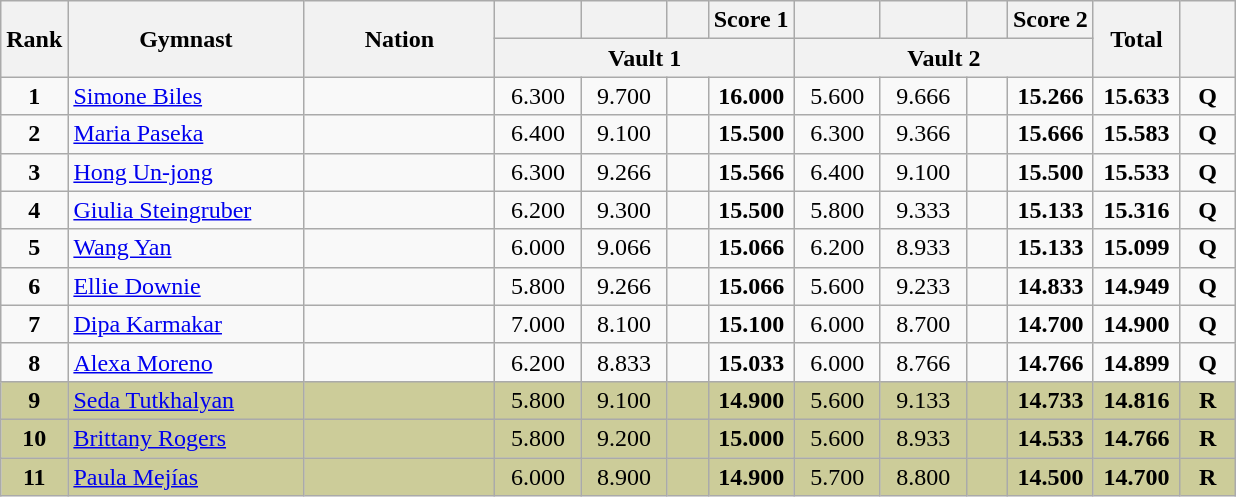<table class="wikitable sortable" style="text-align:center; font-size:100%">
<tr>
<th rowspan="2" style="width:15px;">Rank</th>
<th rowspan="2" style="width:150px;">Gymnast</th>
<th rowspan="2" style="width:120px;">Nation</th>
<th colspan="1" style="width:50px;"></th>
<th colspan="1" style="width:50px;"></th>
<th colspan="1" style="width:20px;"></th>
<th colspan="1" style="width:50px;">Score 1</th>
<th colspan="1" style="width:50px;"></th>
<th colspan="1" style="width:50px;"></th>
<th colspan="1" style="width:20px;"></th>
<th colspan="1" style="width:50px;">Score 2</th>
<th rowspan="2" style="width:50px;">Total</th>
<th rowspan="2" style="width:30px;"></th>
</tr>
<tr>
<th colspan="4">Vault 1</th>
<th colspan="4">Vault 2</th>
</tr>
<tr>
<td scope="row" style="text-align:center"><strong>1</strong></td>
<td align="left"><a href='#'>Simone Biles</a></td>
<td style="text-align:left;"></td>
<td>6.300</td>
<td>9.700</td>
<td></td>
<td><strong>16.000</strong></td>
<td>5.600</td>
<td>9.666</td>
<td></td>
<td><strong>15.266</strong></td>
<td><strong>15.633</strong></td>
<td><strong>Q</strong></td>
</tr>
<tr>
<td scope="row" style="text-align:center"><strong>2</strong></td>
<td align="left"><a href='#'>Maria Paseka</a></td>
<td style="text-align:left;"></td>
<td>6.400</td>
<td>9.100</td>
<td></td>
<td><strong>15.500</strong></td>
<td>6.300</td>
<td>9.366</td>
<td></td>
<td><strong>15.666</strong></td>
<td><strong>15.583</strong></td>
<td><strong>Q</strong></td>
</tr>
<tr>
<td scope="row" style="text-align:center"><strong>3</strong></td>
<td align="left"><a href='#'>Hong Un-jong</a></td>
<td style="text-align:left;"></td>
<td>6.300</td>
<td>9.266</td>
<td></td>
<td><strong>15.566</strong></td>
<td>6.400</td>
<td>9.100</td>
<td></td>
<td><strong>15.500</strong></td>
<td><strong>15.533</strong></td>
<td><strong>Q</strong></td>
</tr>
<tr>
<td scope="row" style="text-align:center"><strong>4</strong></td>
<td align="left"><a href='#'>Giulia Steingruber</a></td>
<td style="text-align:left;"></td>
<td>6.200</td>
<td>9.300</td>
<td></td>
<td><strong>15.500</strong></td>
<td>5.800</td>
<td>9.333</td>
<td></td>
<td><strong>15.133</strong></td>
<td><strong>15.316</strong></td>
<td><strong>Q</strong></td>
</tr>
<tr>
<td scope="row" style="text-align:center"><strong>5</strong></td>
<td align="left"><a href='#'>Wang Yan</a></td>
<td style="text-align:left;"></td>
<td>6.000</td>
<td>9.066</td>
<td></td>
<td><strong>15.066</strong></td>
<td>6.200</td>
<td>8.933</td>
<td></td>
<td><strong>15.133</strong></td>
<td><strong>15.099</strong></td>
<td><strong>Q</strong></td>
</tr>
<tr>
<td scope="row" style="text-align:center"><strong>6</strong></td>
<td align="left"><a href='#'>Ellie Downie</a></td>
<td style="text-align:left;"></td>
<td>5.800</td>
<td>9.266</td>
<td></td>
<td><strong>15.066</strong></td>
<td>5.600</td>
<td>9.233</td>
<td></td>
<td><strong>14.833</strong></td>
<td><strong>14.949</strong></td>
<td><strong>Q</strong></td>
</tr>
<tr>
<td scope="row" style="text-align:center"><strong>7</strong></td>
<td align="left"><a href='#'>Dipa Karmakar</a></td>
<td style="text-align:left;"></td>
<td>7.000</td>
<td>8.100</td>
<td></td>
<td><strong>15.100</strong></td>
<td>6.000</td>
<td>8.700</td>
<td></td>
<td><strong>14.700</strong></td>
<td><strong>14.900</strong></td>
<td><strong>Q</strong></td>
</tr>
<tr>
<td scope="row" style="text-align:center"><strong>8</strong></td>
<td align="left"><a href='#'>Alexa Moreno</a></td>
<td style="text-align:left;"></td>
<td>6.200</td>
<td>8.833</td>
<td></td>
<td><strong>15.033</strong></td>
<td>6.000</td>
<td>8.766</td>
<td></td>
<td><strong>14.766</strong></td>
<td><strong>14.899</strong></td>
<td><strong>Q</strong></td>
</tr>
<tr style="background:#cccc99;">
<td scope="row" style="text-align:center"><strong>9</strong></td>
<td align="left"><a href='#'>Seda Tutkhalyan</a></td>
<td style="text-align:left;"></td>
<td>5.800</td>
<td>9.100</td>
<td></td>
<td><strong>14.900</strong></td>
<td>5.600</td>
<td>9.133</td>
<td></td>
<td><strong>14.733</strong></td>
<td><strong>14.816</strong></td>
<td><strong>R</strong></td>
</tr>
<tr style="background:#cccc99;">
<td scope="row" style="text-align:center"><strong>10</strong></td>
<td align="left"><a href='#'>Brittany Rogers</a></td>
<td style="text-align:left;"></td>
<td>5.800</td>
<td>9.200</td>
<td></td>
<td><strong>15.000</strong></td>
<td>5.600</td>
<td>8.933</td>
<td></td>
<td><strong>14.533</strong></td>
<td><strong>14.766</strong></td>
<td><strong>R</strong></td>
</tr>
<tr style="background:#cccc99;">
<td scope="row" style="text-align:center"><strong>11</strong></td>
<td align="left"><a href='#'>Paula Mejías</a></td>
<td style="text-align:left;"></td>
<td>6.000</td>
<td>8.900</td>
<td></td>
<td><strong>14.900</strong></td>
<td>5.700</td>
<td>8.800</td>
<td></td>
<td><strong>14.500</strong></td>
<td><strong>14.700</strong></td>
<td><strong>R</strong></td>
</tr>
</table>
